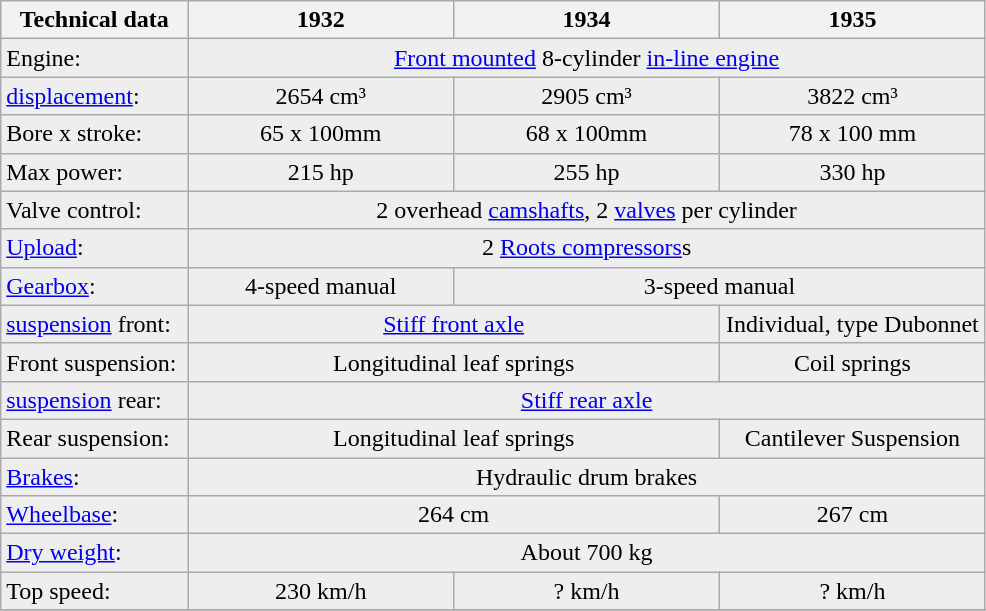<table class="prettytable">
<tr ---- bgcolor="#DDDDDD">
<th width="19%">Technical data</th>
<th width="27%">1932</th>
<th width="27%">1934</th>
<th width="27%">1935</th>
</tr>
<tr ---- bgcolor="#EEEEEE">
<td>Engine: </td>
<td colspan="3" align="center"><a href='#'>Front mounted</a> 8-cylinder <a href='#'>in-line engine</a></td>
</tr>
<tr ---- bgcolor="#EEEEEE">
<td><a href='#'>displacement</a>: </td>
<td align="center">2654 cm³</td>
<td align="center">2905 cm³</td>
<td align="center">3822 cm³</td>
</tr>
<tr ---- bgcolor="#EEEEEE">
<td>Bore x stroke: </td>
<td align="center">65 x 100mm</td>
<td align="center">68 x 100mm</td>
<td align="center">78 x 100 mm</td>
</tr>
<tr ---- bgcolor="#EEEEEE">
<td>Max power: </td>
<td align="center">215 hp</td>
<td align="center">255 hp</td>
<td align="center">330 hp</td>
</tr>
<tr ---- bgcolor="#EEEEEE">
<td>Valve control: </td>
<td colspan="3" align="center">2 overhead <a href='#'>camshafts</a>, 2 <a href='#'>valves</a> per cylinder</td>
</tr>
<tr ---- bgcolor="#EEEEEE">
<td><a href='#'>Upload</a>: </td>
<td colspan="3" align="center">2 <a href='#'>Roots compressors</a>s</td>
</tr>
<tr ---- bgcolor="#EEEEEE">
<td><a href='#'>Gearbox</a>: </td>
<td align="center">4-speed manual</td>
<td colspan="2" align="center">3-speed manual</td>
</tr>
<tr ---- bgcolor="#EEEEEE">
<td><a href='#'>suspension</a> front: </td>
<td colspan="2" align="center"><a href='#'>Stiff front axle</a></td>
<td align="center">Individual, type Dubonnet</td>
</tr>
<tr ---- bgcolor="#EEEEEE">
<td>Front suspension: </td>
<td colspan="2" align="center">Longitudinal leaf springs</td>
<td align="center">Coil springs</td>
</tr>
<tr ---- bgcolor="#EEEEEE">
<td><a href='#'>suspension</a> rear: </td>
<td colspan="3" align="center"><a href='#'>Stiff rear axle</a></td>
</tr>
<tr ---- bgcolor="#EEEEEE">
<td>Rear suspension: </td>
<td colspan="2" align="center">Longitudinal leaf springs</td>
<td align="center">Cantilever Suspension</td>
</tr>
<tr ---- bgcolor="#EEEEEE">
<td><a href='#'>Brakes</a>: </td>
<td colspan="3" align="center">Hydraulic drum brakes</td>
</tr>
<tr ---- bgcolor="#EEEEEE">
<td><a href='#'>Wheelbase</a>: </td>
<td colspan="2" align="center">264 cm</td>
<td align="center">267 cm</td>
</tr>
<tr ---- bgcolor="#EEEEEE">
<td><a href='#'>Dry weight</a>: </td>
<td colspan="3" align="center">About 700 kg</td>
</tr>
<tr ---- bgcolor="#EEEEEE">
<td>Top speed: </td>
<td align="center">230 km/h</td>
<td align="center">?  km/h</td>
<td align="center">?  km/h</td>
</tr>
<tr ---- bgcolor="#EEEEEE">
</tr>
</table>
